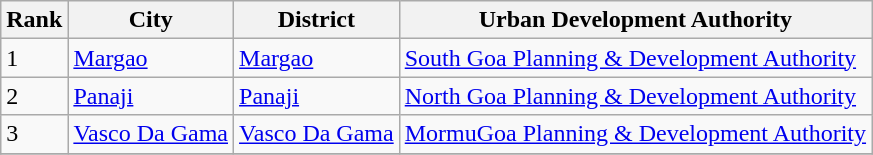<table class="wikitable sortable">
<tr>
<th>Rank</th>
<th>City</th>
<th>District</th>
<th>Urban Development Authority</th>
</tr>
<tr>
<td>1</td>
<td><a href='#'>Margao</a></td>
<td><a href='#'>Margao</a></td>
<td><a href='#'>South Goa Planning & Development Authority</a></td>
</tr>
<tr>
<td>2</td>
<td><a href='#'>Panaji</a></td>
<td><a href='#'>Panaji</a></td>
<td><a href='#'>North Goa Planning & Development Authority</a></td>
</tr>
<tr>
<td>3</td>
<td><a href='#'>Vasco Da Gama</a></td>
<td><a href='#'>Vasco Da Gama</a></td>
<td><a href='#'>MormuGoa Planning & Development Authority</a></td>
</tr>
<tr>
</tr>
</table>
